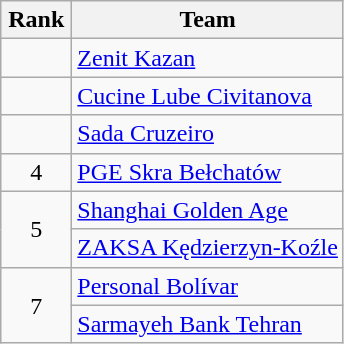<table class="wikitable" style="text-align:center;">
<tr>
<th width=40>Rank</th>
<th>Team</th>
</tr>
<tr>
<td></td>
<td style="text-align:left;"> <a href='#'>Zenit Kazan</a></td>
</tr>
<tr>
<td></td>
<td style="text-align:left;"> <a href='#'>Cucine Lube Civitanova</a></td>
</tr>
<tr>
<td></td>
<td style="text-align:left;"> <a href='#'>Sada Cruzeiro</a></td>
</tr>
<tr>
<td>4</td>
<td style="text-align:left;"> <a href='#'>PGE Skra Bełchatów</a></td>
</tr>
<tr>
<td rowspan=2>5</td>
<td style="text-align:left;"> <a href='#'>Shanghai Golden Age</a></td>
</tr>
<tr>
<td style="text-align:left;"> <a href='#'>ZAKSA Kędzierzyn-Koźle</a></td>
</tr>
<tr>
<td rowspan=2>7</td>
<td style="text-align:left;"> <a href='#'>Personal Bolívar</a></td>
</tr>
<tr>
<td style="text-align:left;"> <a href='#'>Sarmayeh Bank Tehran</a></td>
</tr>
</table>
